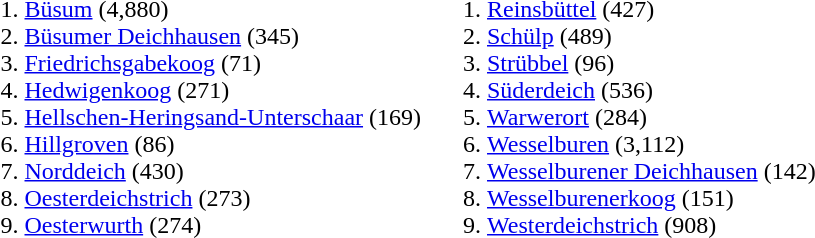<table>
<tr>
<td valign=top><br><ol><li><a href='#'>Büsum</a> (4,880)</li><li><a href='#'>Büsumer Deichhausen</a> (345)</li><li><a href='#'>Friedrichsgabekoog</a> (71)</li><li><a href='#'>Hedwigenkoog</a> (271)</li><li><a href='#'>Hellschen-Heringsand-Unterschaar</a> (169)</li><li><a href='#'>Hillgroven</a> (86)</li><li><a href='#'>Norddeich</a> (430)</li><li><a href='#'>Oesterdeichstrich</a> (273)</li><li><a href='#'>Oesterwurth</a> (274)</li></ol></td>
<td valign=top><br><ol>
<li> <a href='#'>Reinsbüttel</a> (427)
<li> <a href='#'>Schülp</a> (489)
<li> <a href='#'>Strübbel</a> (96)
<li> <a href='#'>Süderdeich</a> (536)
<li> <a href='#'>Warwerort</a> (284)
<li> <a href='#'>Wesselburen</a> (3,112)
<li> <a href='#'>Wesselburener Deichhausen</a> (142)
<li> <a href='#'>Wesselburenerkoog</a> (151)
<li> <a href='#'>Westerdeichstrich</a> (908)
</ol></td>
</tr>
</table>
